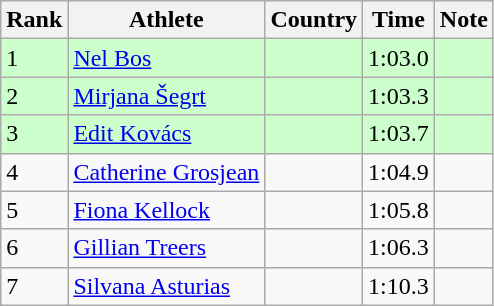<table class="wikitable sortable">
<tr>
<th>Rank</th>
<th>Athlete</th>
<th>Country</th>
<th>Time</th>
<th>Note</th>
</tr>
<tr bgcolor=#CCFFCC>
<td>1</td>
<td><a href='#'>Nel Bos</a></td>
<td></td>
<td>1:03.0</td>
<td></td>
</tr>
<tr bgcolor=#CCFFCC>
<td>2</td>
<td><a href='#'>Mirjana Šegrt</a></td>
<td></td>
<td>1:03.3</td>
<td></td>
</tr>
<tr bgcolor=#CCFFCC>
<td>3</td>
<td><a href='#'>Edit Kovács</a></td>
<td></td>
<td>1:03.7</td>
<td></td>
</tr>
<tr>
<td>4</td>
<td><a href='#'>Catherine Grosjean</a></td>
<td></td>
<td>1:04.9</td>
<td></td>
</tr>
<tr>
<td>5</td>
<td><a href='#'>Fiona Kellock</a></td>
<td></td>
<td>1:05.8</td>
<td></td>
</tr>
<tr>
<td>6</td>
<td><a href='#'>Gillian Treers</a></td>
<td></td>
<td>1:06.3</td>
<td></td>
</tr>
<tr>
<td>7</td>
<td><a href='#'>Silvana Asturias</a></td>
<td></td>
<td>1:10.3</td>
<td></td>
</tr>
</table>
